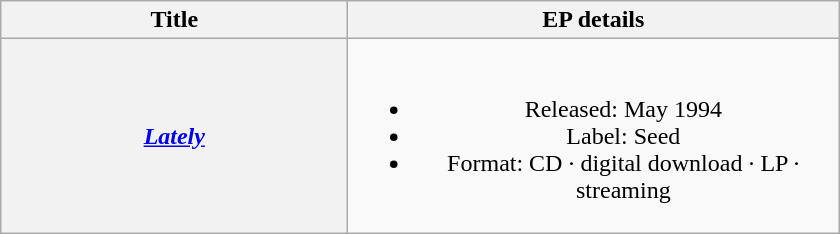<table class="wikitable plainrowheaders" style="text-align:center;">
<tr>
<th scope="col" style="width:14em;">Title</th>
<th scope="col" style="width:20em;">EP details</th>
</tr>
<tr>
<th scope="row"><em><a href='#'>Lately</a></em></th>
<td><br><ul><li>Released: May 1994</li><li>Label: Seed</li><li>Format: CD · digital download · LP · streaming</li></ul></td>
</tr>
</table>
